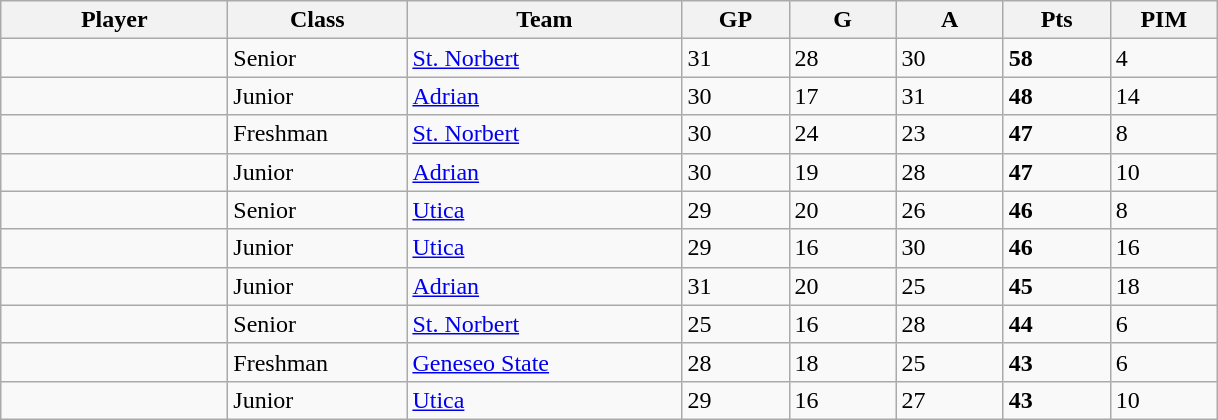<table class="wikitable sortable">
<tr>
<th style="width: 9em;">Player</th>
<th style="width: 7em;">Class</th>
<th style="width: 11em;">Team</th>
<th style="width: 4em;">GP</th>
<th style="width: 4em;">G</th>
<th style="width: 4em;">A</th>
<th style="width: 4em;">Pts</th>
<th style="width: 4em;">PIM</th>
</tr>
<tr>
<td></td>
<td>Senior</td>
<td><a href='#'>St. Norbert</a></td>
<td>31</td>
<td>28</td>
<td>30</td>
<td><strong>58</strong></td>
<td>4</td>
</tr>
<tr>
<td></td>
<td>Junior</td>
<td><a href='#'>Adrian</a></td>
<td>30</td>
<td>17</td>
<td>31</td>
<td><strong>48</strong></td>
<td>14</td>
</tr>
<tr>
<td></td>
<td>Freshman</td>
<td><a href='#'>St. Norbert</a></td>
<td>30</td>
<td>24</td>
<td>23</td>
<td><strong>47</strong></td>
<td>8</td>
</tr>
<tr>
<td></td>
<td>Junior</td>
<td><a href='#'>Adrian</a></td>
<td>30</td>
<td>19</td>
<td>28</td>
<td><strong>47</strong></td>
<td>10</td>
</tr>
<tr>
<td></td>
<td>Senior</td>
<td><a href='#'>Utica</a></td>
<td>29</td>
<td>20</td>
<td>26</td>
<td><strong>46</strong></td>
<td>8</td>
</tr>
<tr>
<td></td>
<td>Junior</td>
<td><a href='#'>Utica</a></td>
<td>29</td>
<td>16</td>
<td>30</td>
<td><strong>46</strong></td>
<td>16</td>
</tr>
<tr>
<td></td>
<td>Junior</td>
<td><a href='#'>Adrian</a></td>
<td>31</td>
<td>20</td>
<td>25</td>
<td><strong>45</strong></td>
<td>18</td>
</tr>
<tr>
<td></td>
<td>Senior</td>
<td><a href='#'>St. Norbert</a></td>
<td>25</td>
<td>16</td>
<td>28</td>
<td><strong>44</strong></td>
<td>6</td>
</tr>
<tr>
<td></td>
<td>Freshman</td>
<td><a href='#'>Geneseo State</a></td>
<td>28</td>
<td>18</td>
<td>25</td>
<td><strong>43</strong></td>
<td>6</td>
</tr>
<tr>
<td></td>
<td>Junior</td>
<td><a href='#'>Utica</a></td>
<td>29</td>
<td>16</td>
<td>27</td>
<td><strong>43</strong></td>
<td>10</td>
</tr>
</table>
